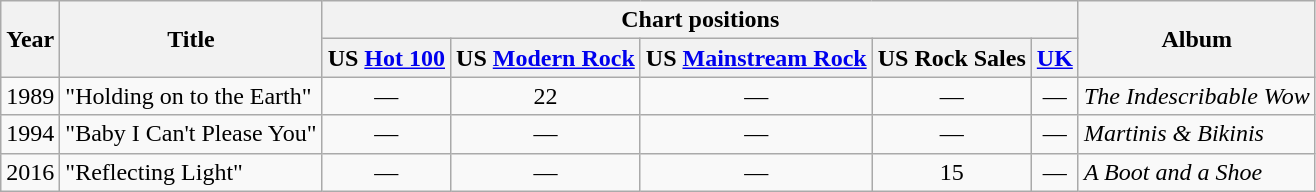<table class="wikitable">
<tr>
<th rowspan="2">Year</th>
<th rowspan="2">Title</th>
<th colspan="5">Chart positions</th>
<th rowspan="2">Album</th>
</tr>
<tr>
<th>US <a href='#'>Hot 100</a></th>
<th>US <a href='#'>Modern Rock</a></th>
<th>US <a href='#'>Mainstream Rock</a></th>
<th>US Rock Sales</th>
<th><a href='#'>UK</a></th>
</tr>
<tr>
<td>1989</td>
<td>"Holding on to the Earth"</td>
<td style="text-align:center;">—</td>
<td style="text-align:center;">22</td>
<td style="text-align:center;">—</td>
<td style="text-align:center;">—</td>
<td style="text-align:center;">—</td>
<td><em>The Indescribable Wow</em></td>
</tr>
<tr>
<td>1994</td>
<td>"Baby I Can't Please You"</td>
<td style="text-align:center;">—</td>
<td style="text-align:center;">—</td>
<td style="text-align:center;">—</td>
<td style="text-align:center;">—</td>
<td style="text-align:center;">—</td>
<td><em>Martinis & Bikinis</em></td>
</tr>
<tr>
<td>2016</td>
<td>"Reflecting Light"</td>
<td style="text-align:center;">—</td>
<td style="text-align:center;">—</td>
<td style="text-align:center;">—</td>
<td style="text-align:center;">15</td>
<td style="text-align:center;">—</td>
<td><em>A Boot and a Shoe</em></td>
</tr>
</table>
